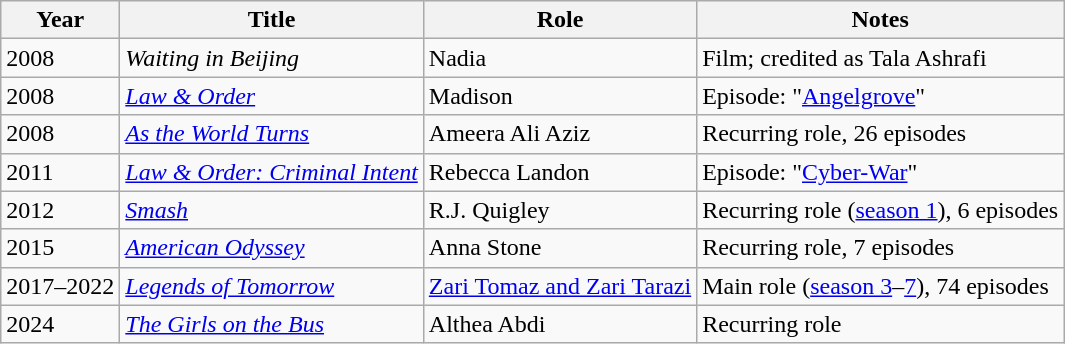<table class="wikitable sortable">
<tr>
<th>Year</th>
<th>Title</th>
<th>Role</th>
<th class="unsortable">Notes</th>
</tr>
<tr>
<td>2008</td>
<td><em>Waiting in Beijing</em></td>
<td>Nadia</td>
<td>Film; credited as Tala Ashrafi</td>
</tr>
<tr>
<td>2008</td>
<td><em><a href='#'>Law & Order</a></em></td>
<td>Madison</td>
<td>Episode: "<a href='#'>Angelgrove</a>"</td>
</tr>
<tr>
<td>2008</td>
<td><em><a href='#'>As the World Turns</a></em></td>
<td>Ameera Ali Aziz</td>
<td>Recurring role, 26 episodes</td>
</tr>
<tr>
<td>2011</td>
<td><em><a href='#'>Law & Order: Criminal Intent</a></em></td>
<td>Rebecca Landon</td>
<td>Episode: "<a href='#'>Cyber-War</a>"</td>
</tr>
<tr>
<td>2012</td>
<td><em><a href='#'>Smash</a></em></td>
<td>R.J. Quigley</td>
<td>Recurring role (<a href='#'>season 1</a>), 6 episodes</td>
</tr>
<tr>
<td>2015</td>
<td><em><a href='#'>American Odyssey</a></em></td>
<td>Anna Stone</td>
<td>Recurring role, 7 episodes</td>
</tr>
<tr>
<td>2017–2022</td>
<td><em><a href='#'>Legends of Tomorrow</a></em></td>
<td><a href='#'>Zari Tomaz and Zari Tarazi</a></td>
<td>Main role (<a href='#'>season 3</a>–<a href='#'>7</a>), 74 episodes</td>
</tr>
<tr>
<td>2024</td>
<td><em><a href='#'>The Girls on the Bus</a></em></td>
<td>Althea Abdi</td>
<td>Recurring role</td>
</tr>
</table>
